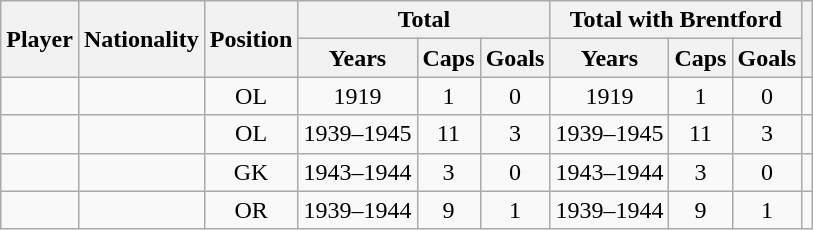<table style="text-align:center" class="wikitable sortable">
<tr>
<th rowspan="2">Player</th>
<th rowspan="2">Nationality</th>
<th rowspan="2">Position</th>
<th colspan="3">Total</th>
<th colspan="3">Total with Brentford</th>
<th rowspan="2"></th>
</tr>
<tr>
<th>Years</th>
<th>Caps</th>
<th>Goals</th>
<th>Years</th>
<th>Caps</th>
<th>Goals</th>
</tr>
<tr>
<td style="text-align:left;"></td>
<td style="text-align:left;"></td>
<td>OL</td>
<td>1919</td>
<td>1</td>
<td>0</td>
<td>1919</td>
<td>1</td>
<td>0</td>
<td></td>
</tr>
<tr>
<td style="text-align:left;"></td>
<td style="text-align:left;"></td>
<td>OL</td>
<td>1939–1945</td>
<td>11</td>
<td>3</td>
<td>1939–1945</td>
<td>11</td>
<td>3</td>
<td></td>
</tr>
<tr>
<td style="text-align:left;"></td>
<td style="text-align:left;"></td>
<td>GK</td>
<td>1943–1944</td>
<td>3</td>
<td>0</td>
<td>1943–1944</td>
<td>3</td>
<td>0</td>
<td></td>
</tr>
<tr>
<td style="text-align:left;"></td>
<td style="text-align:left;"></td>
<td>OR</td>
<td>1939–1944</td>
<td>9</td>
<td>1</td>
<td>1939–1944</td>
<td>9</td>
<td>1</td>
<td></td>
</tr>
</table>
